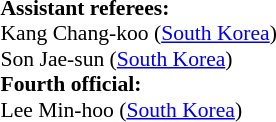<table width=100% style="font-size: 90%">
<tr>
<td><br><strong>Assistant referees:</strong>
<br>Kang Chang-koo (<a href='#'>South Korea</a>)
<br> Son Jae-sun (<a href='#'>South Korea</a>)
<br><strong>Fourth official:</strong>
<br>Lee Min-hoo (<a href='#'>South Korea</a>)</td>
</tr>
</table>
